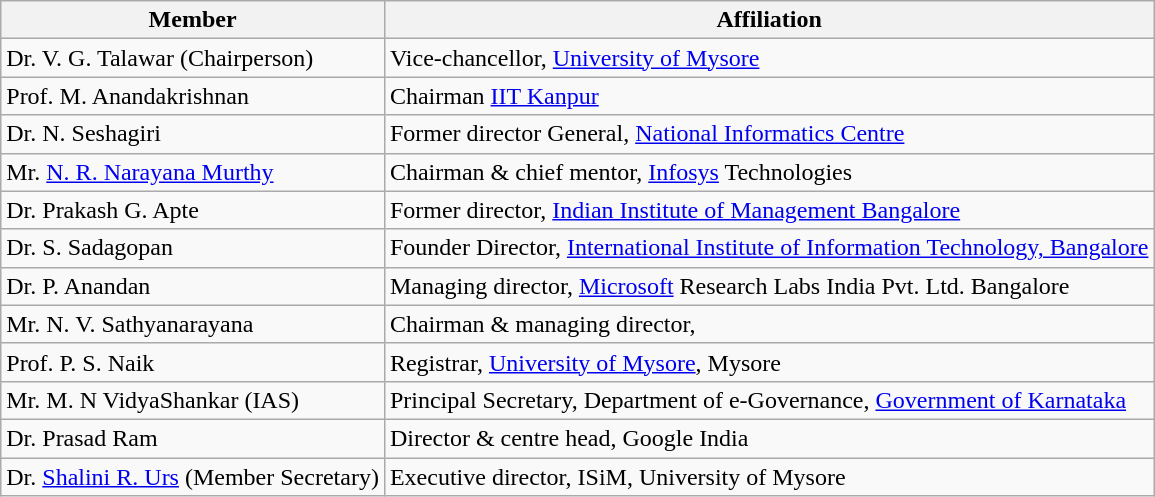<table class="wikitable">
<tr>
<th>Member</th>
<th>Affiliation</th>
</tr>
<tr>
<td>Dr. V. G. Talawar (Chairperson)</td>
<td>Vice-chancellor, <a href='#'>University of Mysore</a></td>
</tr>
<tr>
<td>Prof. M. Anandakrishnan</td>
<td>Chairman <a href='#'>IIT Kanpur</a></td>
</tr>
<tr>
<td>Dr. N. Seshagiri</td>
<td>Former director General, <a href='#'>National Informatics Centre</a></td>
</tr>
<tr>
<td>Mr. <a href='#'>N. R. Narayana Murthy</a></td>
<td>Chairman & chief mentor, <a href='#'>Infosys</a> Technologies</td>
</tr>
<tr>
<td>Dr. Prakash G. Apte</td>
<td>Former director, <a href='#'>Indian Institute of Management Bangalore</a></td>
</tr>
<tr>
<td>Dr. S. Sadagopan</td>
<td>Founder Director, <a href='#'>International Institute of Information Technology, Bangalore</a></td>
</tr>
<tr>
<td>Dr. P. Anandan</td>
<td>Managing director, <a href='#'>Microsoft</a> Research Labs India Pvt. Ltd. Bangalore</td>
</tr>
<tr>
<td>Mr. N. V. Sathyanarayana</td>
<td>Chairman & managing director, </td>
</tr>
<tr>
<td>Prof. P. S. Naik</td>
<td>Registrar, <a href='#'>University of Mysore</a>, Mysore</td>
</tr>
<tr>
<td>Mr. M. N VidyaShankar (IAS)</td>
<td>Principal Secretary, Department of e-Governance, <a href='#'>Government of Karnataka</a></td>
</tr>
<tr>
<td>Dr. Prasad Ram</td>
<td>Director & centre head, Google India</td>
</tr>
<tr>
<td>Dr. <a href='#'>Shalini R. Urs</a> (Member Secretary)</td>
<td>Executive director, ISiM, University of Mysore</td>
</tr>
</table>
